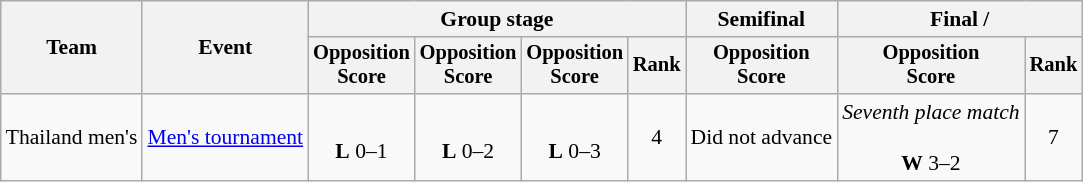<table class="wikitable" style="font-size:90%">
<tr>
<th rowspan=2>Team</th>
<th rowspan=2>Event</th>
<th colspan="4">Group stage</th>
<th>Semifinal</th>
<th colspan=2>Final / </th>
</tr>
<tr style="font-size:95%">
<th>Opposition<br>Score</th>
<th>Opposition<br>Score</th>
<th>Opposition<br>Score</th>
<th>Rank</th>
<th>Opposition<br>Score</th>
<th>Opposition<br>Score</th>
<th>Rank</th>
</tr>
<tr align=center>
<td align=left>Thailand men's</td>
<td align=left><a href='#'>Men's tournament</a></td>
<td><br><strong>L</strong> 0–1</td>
<td><br><strong>L</strong> 0–2</td>
<td><br><strong>L</strong> 0–3</td>
<td>4</td>
<td>Did not advance</td>
<td><em>Seventh place match</em><br><br><strong>W</strong> 3–2</td>
<td>7</td>
</tr>
</table>
